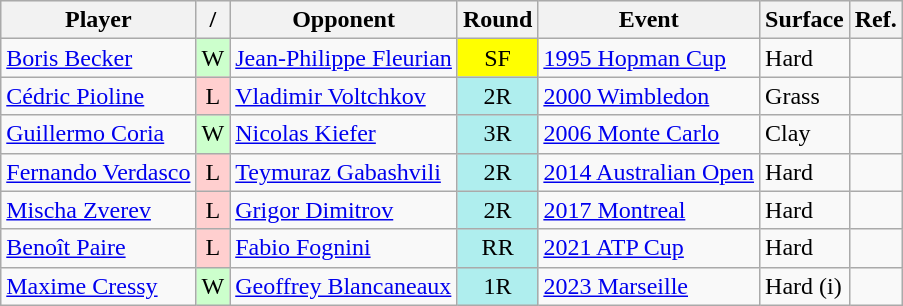<table class="sortable wikitable">
<tr style="background:#efefef;">
<th>Player</th>
<th>/</th>
<th>Opponent</th>
<th>Round</th>
<th>Event</th>
<th>Surface</th>
<th class=unsortable>Ref.</th>
</tr>
<tr>
<td> <a href='#'>Boris Becker</a></td>
<td style="text-align:center;" bgcolor=#CCFFCC>W</td>
<td> <a href='#'>Jean-Philippe Fleurian</a></td>
<td bgcolor=yellow style="text-align:center;">SF</td>
<td><a href='#'>1995 Hopman Cup</a></td>
<td>Hard</td>
<td></td>
</tr>
<tr>
<td> <a href='#'>Cédric Pioline</a></td>
<td style="text-align:center;" bgcolor=#FFCFCF>L</td>
<td> <a href='#'>Vladimir Voltchkov</a></td>
<td bgcolor=#afeeee style="text-align:center;">2R</td>
<td><a href='#'>2000 Wimbledon</a></td>
<td>Grass</td>
<td></td>
</tr>
<tr>
<td> <a href='#'>Guillermo Coria</a></td>
<td style="text-align:center;" bgcolor=#CCFFCC>W</td>
<td> <a href='#'>Nicolas Kiefer</a></td>
<td bgcolor=#afeeee style="text-align:center;">3R</td>
<td><a href='#'>2006 Monte Carlo</a></td>
<td>Clay</td>
<td></td>
</tr>
<tr>
<td> <a href='#'>Fernando Verdasco</a></td>
<td style="text-align:center;" bgcolor=#FFCFCF>L</td>
<td> <a href='#'>Teymuraz Gabashvili</a></td>
<td bgcolor=#afeeee style="text-align:center;">2R</td>
<td><a href='#'>2014 Australian Open</a></td>
<td>Hard</td>
<td></td>
</tr>
<tr>
<td> <a href='#'>Mischa Zverev</a></td>
<td style="text-align:center;" bgcolor=#FFCFCF>L</td>
<td> <a href='#'>Grigor Dimitrov</a></td>
<td bgcolor=#afeeee style="text-align:center;">2R</td>
<td><a href='#'>2017 Montreal</a></td>
<td>Hard</td>
<td></td>
</tr>
<tr>
<td> <a href='#'>Benoît Paire</a></td>
<td style="text-align:center;" bgcolor=#FFCFCF>L</td>
<td> <a href='#'>Fabio Fognini</a></td>
<td bgcolor=#afeeee style="text-align:center;">RR</td>
<td><a href='#'>2021 ATP Cup</a></td>
<td>Hard</td>
<td></td>
</tr>
<tr>
<td> <a href='#'>Maxime Cressy</a></td>
<td style="text-align:center;" bgcolor=#CCFFCC>W</td>
<td> <a href='#'>Geoffrey Blancaneaux</a></td>
<td bgcolor=#afeeee style="text-align:center;">1R</td>
<td><a href='#'>2023 Marseille</a></td>
<td>Hard (i)</td>
<td></td>
</tr>
</table>
